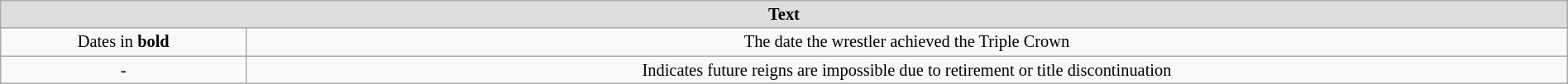<table class="wikitable" style="width:100%; font-size:85%; text-align:center;">
<tr>
<th style="background:#ddd;" colspan="2">Text</th>
</tr>
<tr>
<td>Dates in <strong>bold</strong></td>
<td>The date the wrestler achieved the Triple Crown</td>
</tr>
<tr>
<td>-</td>
<td>Indicates future reigns are impossible due to retirement or title discontinuation</td>
</tr>
</table>
